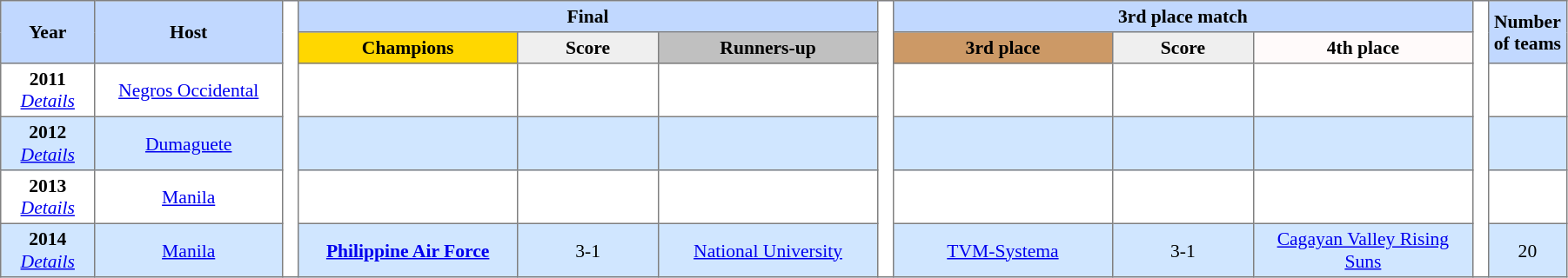<table border=1 style="border-collapse: collapse; font-size:90%; text-align: center" cellpadding=3 cellspacing=0 width=95%>
<tr bgcolor=#c1d8ff>
<th rowspan=2 width=6%>Year</th>
<th rowspan=2 width=12%>Host</th>
<th width=1% rowspan=12 bgcolor=#ffffff></th>
<th colspan=3>Final</th>
<th width=1% rowspan=12 bgcolor=#ffffff></th>
<th colspan=3>3rd place match</th>
<th width=1% rowspan=12 bgcolor=#ffffff></th>
<th rowspan=2 width=5%>Number of teams</th>
</tr>
<tr bgcolor=#efefef>
<th width=14% bgcolor=#ffd700>Champions</th>
<th width=9%>Score</th>
<th width=14% bgcolor=#c0c0c0>Runners-up</th>
<th width=14% bgcolor=#cc9966>3rd place</th>
<th width=9%>Score</th>
<th width=14% bgcolor=#fffafa>4th place</th>
</tr>
<tr>
<td><strong>2011</strong><br><em><a href='#'>Details</a></em></td>
<td><a href='#'>Negros Occidental</a></td>
<td></td>
<td></td>
<td></td>
<td></td>
<td></td>
<td></td>
<td></td>
</tr>
<tr bgcolor=#d0e6ff>
<td><strong>2012</strong><br><em><a href='#'>Details</a></em></td>
<td><a href='#'>Dumaguete</a></td>
<td></td>
<td></td>
<td></td>
<td></td>
<td></td>
<td></td>
<td></td>
</tr>
<tr>
<td><strong>2013</strong><br><em><a href='#'>Details</a></em></td>
<td><a href='#'>Manila</a></td>
<td></td>
<td></td>
<td></td>
<td></td>
<td></td>
<td></td>
<td></td>
</tr>
<tr bgcolor=#d0e6ff>
<td><strong>2014</strong><br><em><a href='#'>Details</a></em></td>
<td><a href='#'>Manila</a></td>
<td><strong><a href='#'>Philippine Air Force</a></strong></td>
<td>3-1</td>
<td><a href='#'>National University</a></td>
<td><a href='#'>TVM-Systema</a></td>
<td>3-1</td>
<td><a href='#'>Cagayan Valley Rising Suns</a></td>
<td>20</td>
</tr>
</table>
